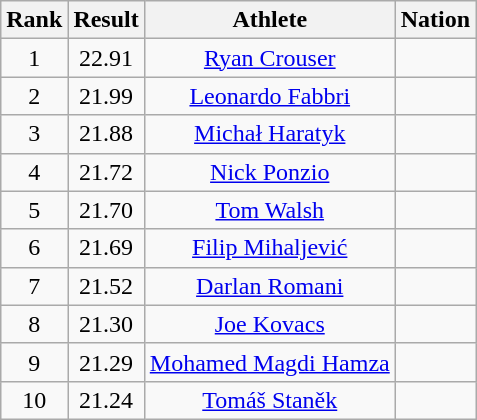<table class="wikitable" style="text-align:center">
<tr>
<th>Rank</th>
<th>Result</th>
<th>Athlete</th>
<th>Nation</th>
</tr>
<tr>
<td>1</td>
<td>22.91</td>
<td><a href='#'>Ryan Crouser</a></td>
<td align=left></td>
</tr>
<tr>
<td>2</td>
<td>21.99</td>
<td><a href='#'>Leonardo Fabbri</a></td>
<td align=left></td>
</tr>
<tr>
<td>3</td>
<td>21.88</td>
<td><a href='#'>Michał Haratyk</a></td>
<td align=left></td>
</tr>
<tr>
<td>4</td>
<td>21.72</td>
<td><a href='#'>Nick Ponzio</a></td>
<td align=left></td>
</tr>
<tr>
<td>5</td>
<td>21.70</td>
<td><a href='#'>Tom Walsh</a></td>
<td align=left></td>
</tr>
<tr>
<td>6</td>
<td>21.69</td>
<td><a href='#'>Filip Mihaljević</a></td>
<td align=left></td>
</tr>
<tr>
<td>7</td>
<td>21.52</td>
<td><a href='#'>Darlan Romani</a></td>
<td align=left></td>
</tr>
<tr>
<td>8</td>
<td>21.30</td>
<td><a href='#'>Joe Kovacs</a></td>
<td align=left></td>
</tr>
<tr>
<td>9</td>
<td>21.29</td>
<td><a href='#'>Mohamed Magdi Hamza</a></td>
<td align=left></td>
</tr>
<tr>
<td>10</td>
<td>21.24</td>
<td><a href='#'>Tomáš Staněk</a></td>
<td align=left></td>
</tr>
</table>
